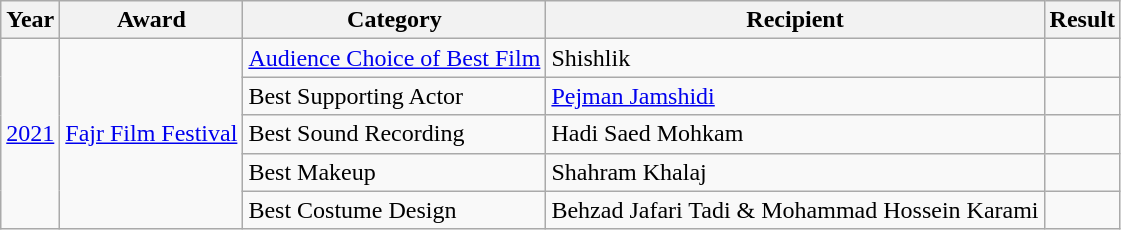<table class="wikitable sortable">
<tr>
<th>Year</th>
<th>Award</th>
<th>Category</th>
<th>Recipient</th>
<th>Result</th>
</tr>
<tr>
<td rowspan="5"><a href='#'>2021</a></td>
<td rowspan="5"><a href='#'>Fajr Film Festival</a></td>
<td><a href='#'>Audience Choice of Best Film</a></td>
<td>Shishlik</td>
<td></td>
</tr>
<tr>
<td>Best Supporting Actor</td>
<td><a href='#'>Pejman Jamshidi</a></td>
<td></td>
</tr>
<tr>
<td>Best Sound Recording</td>
<td>Hadi Saed Mohkam</td>
<td></td>
</tr>
<tr>
<td>Best Makeup</td>
<td>Shahram Khalaj</td>
<td></td>
</tr>
<tr>
<td>Best Costume Design</td>
<td>Behzad Jafari Tadi & Mohammad Hossein Karami</td>
<td></td>
</tr>
</table>
